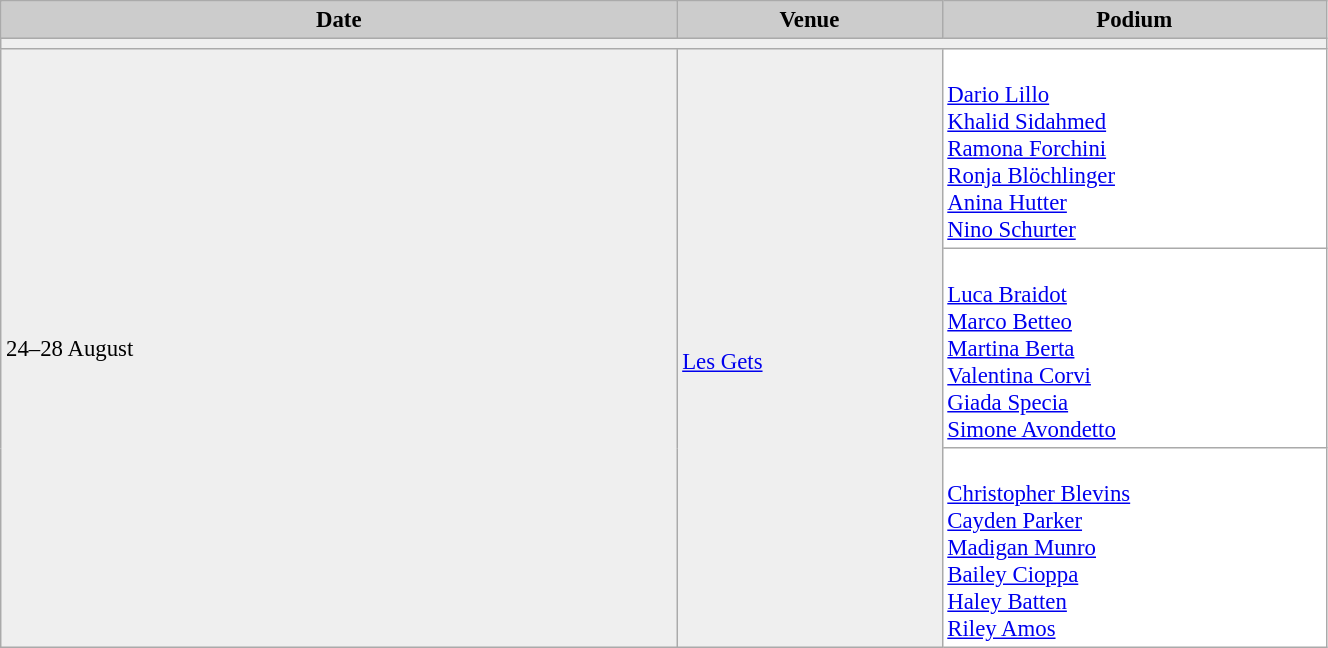<table class="wikitable" width=70% bgcolor="#f7f8ff" cellpadding="3" cellspacing="0" border="1" style="font-size: 95%; border: gray solid 1px; border-collapse: collapse;">
<tr bgcolor="#CCCCCC">
<td align="center"><strong>Date</strong></td>
<td width=20% align="center"><strong>Venue</strong></td>
<td width=29% align="center"><strong>Podium</strong></td>
</tr>
<tr bgcolor="#EFEFEF">
<td colspan=4></td>
</tr>
<tr bgcolor="#EFEFEF">
<td rowspan=3>24–28 August</td>
<td rowspan=3><br><a href='#'>Les Gets</a></td>
<td bgcolor="#ffffff">   <br><a href='#'>Dario Lillo</a><br><a href='#'>Khalid Sidahmed</a><br><a href='#'>Ramona Forchini</a><br><a href='#'>Ronja Blöchlinger</a><br><a href='#'>Anina Hutter</a><br><a href='#'>Nino Schurter</a></td>
</tr>
<tr>
<td bgcolor="#ffffff">   <br><a href='#'>Luca Braidot</a><br><a href='#'>Marco Betteo</a><br><a href='#'>Martina Berta</a><br><a href='#'>Valentina Corvi</a><br><a href='#'>Giada Specia</a><br><a href='#'>Simone Avondetto</a></td>
</tr>
<tr>
<td bgcolor="#ffffff">   <br><a href='#'>Christopher Blevins</a><br><a href='#'>Cayden Parker</a><br><a href='#'>Madigan Munro</a><br><a href='#'>Bailey Cioppa</a><br><a href='#'>Haley Batten</a><br><a href='#'>Riley Amos</a></td>
</tr>
</table>
